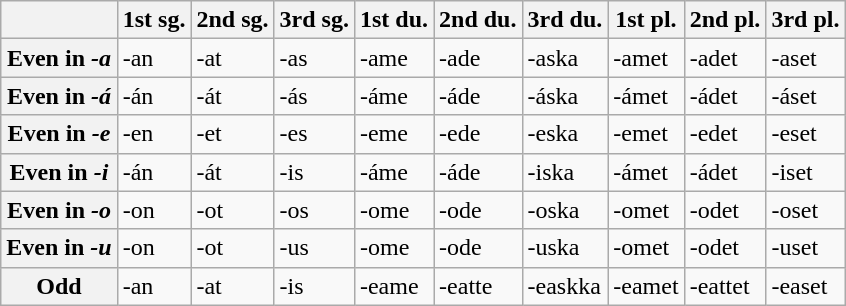<table class="wikitable">
<tr>
<th></th>
<th>1st sg.</th>
<th>2nd sg.</th>
<th>3rd sg.</th>
<th>1st du.</th>
<th>2nd du.</th>
<th>3rd du.</th>
<th>1st pl.</th>
<th>2nd pl.</th>
<th>3rd pl.</th>
</tr>
<tr>
<th>Even in <em>-a</em></th>
<td>-an</td>
<td>-at</td>
<td>-as</td>
<td>-ame</td>
<td>-ade</td>
<td>-aska</td>
<td>-amet</td>
<td>-adet</td>
<td>-aset</td>
</tr>
<tr>
<th>Even in <em>-á</em></th>
<td>-án</td>
<td>-át</td>
<td>-ás</td>
<td>-áme</td>
<td>-áde</td>
<td>-áska</td>
<td>-ámet</td>
<td>-ádet</td>
<td>-áset</td>
</tr>
<tr>
<th>Even in <em>-e</em></th>
<td>-en</td>
<td>-et</td>
<td>-es</td>
<td>-eme</td>
<td>-ede</td>
<td>-eska</td>
<td>-emet</td>
<td>-edet</td>
<td>-eset</td>
</tr>
<tr>
<th>Even in <em>-i</em></th>
<td>-án</td>
<td>-át</td>
<td>-is</td>
<td>-áme</td>
<td>-áde</td>
<td>-iska</td>
<td>-ámet</td>
<td>-ádet</td>
<td>-iset</td>
</tr>
<tr>
<th>Even in <em>-o</em></th>
<td>-on</td>
<td>-ot</td>
<td>-os</td>
<td>-ome</td>
<td>-ode</td>
<td>-oska</td>
<td>-omet</td>
<td>-odet</td>
<td>-oset</td>
</tr>
<tr>
<th>Even in <em>-u</em></th>
<td>-on</td>
<td>-ot</td>
<td>-us</td>
<td>-ome</td>
<td>-ode</td>
<td>-uska</td>
<td>-omet</td>
<td>-odet</td>
<td>-uset</td>
</tr>
<tr>
<th>Odd</th>
<td>-an</td>
<td>-at</td>
<td>-is</td>
<td>-eame</td>
<td>-eatte</td>
<td>-easkka</td>
<td>-eamet</td>
<td>-eattet</td>
<td>-easet</td>
</tr>
</table>
